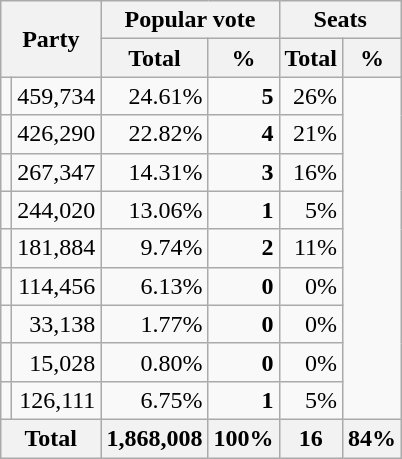<table class=wikitable style="text-align:right;">
<tr>
<th rowspan=2 colspan=2>Party</th>
<th colspan=2>Popular vote</th>
<th colspan=2>Seats</th>
</tr>
<tr>
<th>Total</th>
<th>%</th>
<th>Total</th>
<th>%</th>
</tr>
<tr>
<td></td>
<td>459,734</td>
<td>24.61%</td>
<td><strong>5</strong></td>
<td>26%</td>
</tr>
<tr>
<td></td>
<td>426,290</td>
<td>22.82%</td>
<td><strong>4</strong></td>
<td>21%</td>
</tr>
<tr>
<td></td>
<td>267,347</td>
<td>14.31%</td>
<td><strong>3</strong></td>
<td>16%</td>
</tr>
<tr>
<td></td>
<td>244,020</td>
<td>13.06%</td>
<td><strong>1</strong></td>
<td>5%</td>
</tr>
<tr>
<td></td>
<td>181,884</td>
<td>9.74%</td>
<td><strong>2</strong></td>
<td>11%</td>
</tr>
<tr>
<td></td>
<td>114,456</td>
<td>6.13%</td>
<td><strong>0</strong></td>
<td>0%</td>
</tr>
<tr>
<td></td>
<td>33,138</td>
<td>1.77%</td>
<td><strong>0</strong></td>
<td>0%</td>
</tr>
<tr>
<td></td>
<td>15,028</td>
<td>0.80%</td>
<td><strong>0</strong></td>
<td>0%</td>
</tr>
<tr>
<td></td>
<td>126,111</td>
<td>6.75%</td>
<td><strong>1</strong></td>
<td>5%</td>
</tr>
<tr>
<th colspan=2>Total</th>
<th>1,868,008</th>
<th>100%</th>
<th>16</th>
<th>84%</th>
</tr>
</table>
